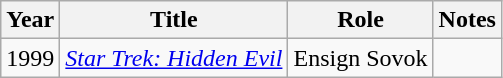<table class="wikitable sortable">
<tr>
<th>Year</th>
<th>Title</th>
<th>Role</th>
<th>Notes</th>
</tr>
<tr>
<td>1999</td>
<td><em><a href='#'>Star Trek: Hidden Evil</a></em></td>
<td>Ensign Sovok</td>
<td></td>
</tr>
</table>
